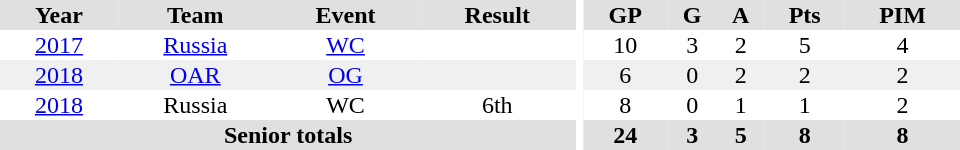<table border="0" cellpadding="1" cellspacing="0" ID="Table3" style="text-align:center; width:40em">
<tr ALIGN="center" bgcolor="#e0e0e0">
<th>Year</th>
<th>Team</th>
<th>Event</th>
<th>Result</th>
<th rowspan="99" bgcolor="#ffffff"></th>
<th>GP</th>
<th>G</th>
<th>A</th>
<th>Pts</th>
<th>PIM</th>
</tr>
<tr>
<td><a href='#'>2017</a></td>
<td><a href='#'>Russia</a></td>
<td><a href='#'>WC</a></td>
<td></td>
<td>10</td>
<td>3</td>
<td>2</td>
<td>5</td>
<td>4</td>
</tr>
<tr bgcolor="#f0f0f0">
<td><a href='#'>2018</a></td>
<td><a href='#'>OAR</a></td>
<td><a href='#'>OG</a></td>
<td></td>
<td>6</td>
<td>0</td>
<td>2</td>
<td>2</td>
<td>2</td>
</tr>
<tr>
<td><a href='#'>2018</a></td>
<td>Russia</td>
<td>WC</td>
<td>6th</td>
<td>8</td>
<td>0</td>
<td>1</td>
<td>1</td>
<td>2</td>
</tr>
<tr bgcolor="#e0e0e0">
<th colspan="4">Senior totals</th>
<th>24</th>
<th>3</th>
<th>5</th>
<th>8</th>
<th>8</th>
</tr>
</table>
